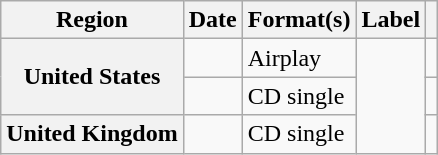<table class="wikitable plainrowheaders">
<tr>
<th scope="col">Region</th>
<th scope="col">Date</th>
<th scope="col">Format(s)</th>
<th scope="col">Label</th>
<th scope="col"></th>
</tr>
<tr>
<th rowspan="2" scope="row">United States</th>
<td></td>
<td>Airplay</td>
<td rowspan="3"></td>
<td style="text-align:center;"></td>
</tr>
<tr>
<td></td>
<td>CD single</td>
<td style="text-align:center;"></td>
</tr>
<tr>
<th scope="row">United Kingdom</th>
<td></td>
<td>CD single</td>
<td style="text-align:center;"></td>
</tr>
</table>
